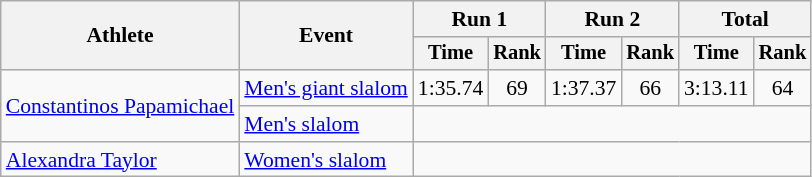<table class="wikitable" style="font-size:90%">
<tr>
<th rowspan=2>Athlete</th>
<th rowspan=2>Event</th>
<th colspan=2>Run 1</th>
<th colspan=2>Run 2</th>
<th colspan=2>Total</th>
</tr>
<tr style="font-size:95%">
<th>Time</th>
<th>Rank</th>
<th>Time</th>
<th>Rank</th>
<th>Time</th>
<th>Rank</th>
</tr>
<tr align=center>
<td align=left rowspan=2><a href='#'>Constantinos Papamichael</a></td>
<td align=left><a href='#'>Men's giant slalom</a></td>
<td>1:35.74</td>
<td>69</td>
<td>1:37.37</td>
<td>66</td>
<td>3:13.11</td>
<td>64</td>
</tr>
<tr align=center>
<td align=left><a href='#'>Men's slalom</a></td>
<td colspan=6></td>
</tr>
<tr align=center>
<td align=left><a href='#'>Alexandra Taylor</a></td>
<td align=left><a href='#'>Women's slalom</a></td>
<td colspan=6></td>
</tr>
</table>
